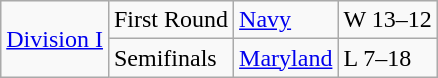<table class="wikitable">
<tr>
<td rowspan="5"><a href='#'>Division I</a></td>
<td>First Round</td>
<td><a href='#'>Navy</a></td>
<td>W 13–12 </td>
</tr>
<tr>
<td>Semifinals</td>
<td><a href='#'>Maryland</a></td>
<td>L 7–18</td>
</tr>
</table>
